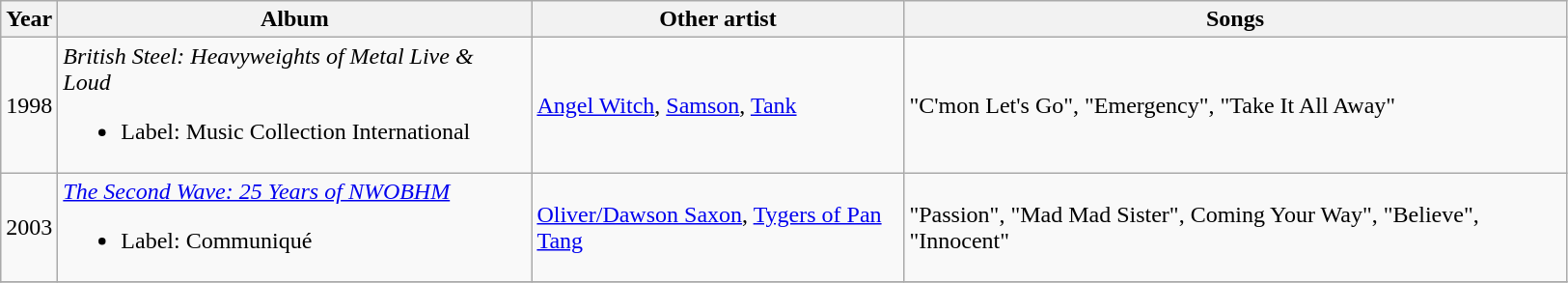<table class="wikitable">
<tr>
<th>Year</th>
<th style="width:320px;">Album</th>
<th style="width:250px;">Other artist</th>
<th style="width:450px;">Songs</th>
</tr>
<tr>
<td>1998</td>
<td><em>British Steel: Heavyweights of Metal Live & Loud</em><br><ul><li>Label: Music Collection International</li></ul></td>
<td><a href='#'>Angel Witch</a>, <a href='#'>Samson</a>, <a href='#'>Tank</a></td>
<td>"C'mon Let's Go", "Emergency", "Take It All Away"</td>
</tr>
<tr>
<td>2003</td>
<td><em><a href='#'>The Second Wave: 25 Years of NWOBHM</a></em><br><ul><li>Label: Communiqué</li></ul></td>
<td><a href='#'>Oliver/Dawson Saxon</a>, <a href='#'>Tygers of Pan Tang</a></td>
<td>"Passion", "Mad Mad Sister", Coming Your Way", "Believe", "Innocent"</td>
</tr>
<tr>
</tr>
</table>
